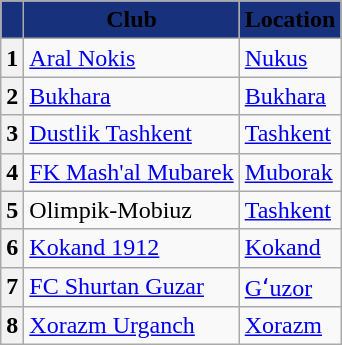<table class="wikitable sortable" style="text-align:left">
<tr>
<th style="background:#17317c;"></th>
<th style="background:#17317c;"><span>Club</span></th>
<th style="background:#17317c;"><span>Location</span></th>
</tr>
<tr>
<th>1</th>
<td><a href='#'>Aral Nokis</a></td>
<td><a href='#'>Nukus</a></td>
</tr>
<tr>
<th>2</th>
<td><a href='#'>Bukhara</a></td>
<td><a href='#'>Bukhara</a></td>
</tr>
<tr>
<th>3</th>
<td><a href='#'>Dustlik Tashkent</a></td>
<td><a href='#'>Tashkent</a></td>
</tr>
<tr>
<th>4</th>
<td><a href='#'>FK Mash'al Mubarek</a></td>
<td><a href='#'>Muborak</a></td>
</tr>
<tr>
<th>5</th>
<td>Olimpik-Mobiuz</td>
<td><a href='#'>Tashkent</a></td>
</tr>
<tr>
<th>6</th>
<td><a href='#'>Kokand 1912</a></td>
<td><a href='#'>Kokand</a></td>
</tr>
<tr>
<th>7</th>
<td><a href='#'>FC Shurtan Guzar</a></td>
<td><a href='#'>Gʻuzor</a></td>
</tr>
<tr>
<th>8</th>
<td><a href='#'>Xorazm Urganch</a></td>
<td><a href='#'>Xorazm</a></td>
</tr>
</table>
